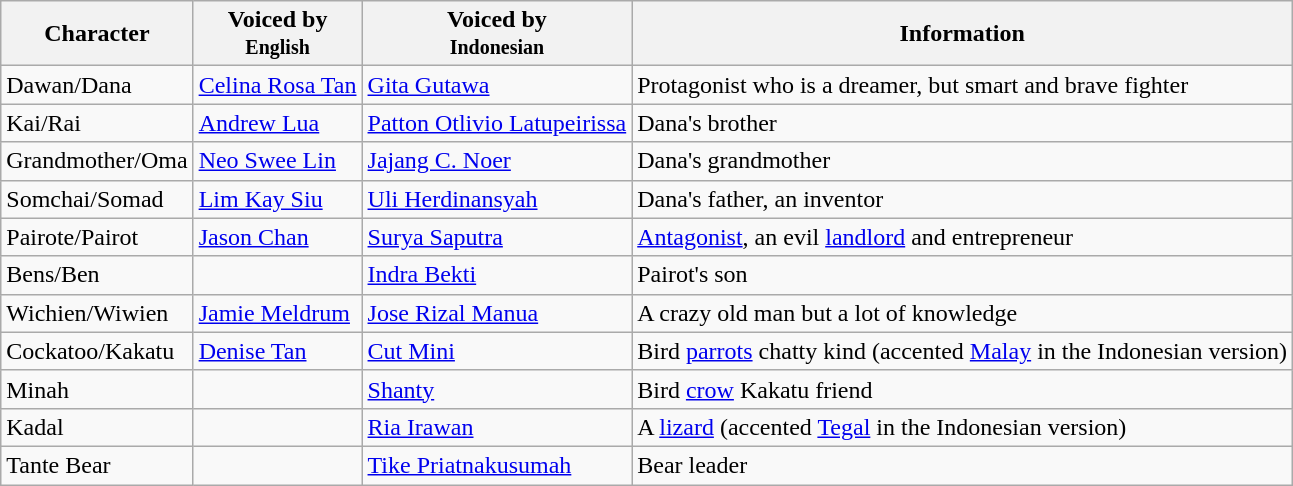<table class="wikitable" align="center">
<tr>
<th>Character</th>
<th>Voiced by <br><small>English</small></th>
<th>Voiced by <br><small>Indonesian</small></th>
<th>Information</th>
</tr>
<tr>
<td>Dawan/Dana</td>
<td><a href='#'>Celina Rosa Tan</a></td>
<td><a href='#'>Gita Gutawa</a></td>
<td>Protagonist who is a dreamer, but smart and brave fighter</td>
</tr>
<tr>
<td>Kai/Rai</td>
<td><a href='#'>Andrew Lua</a></td>
<td><a href='#'>Patton Otlivio Latupeirissa</a></td>
<td>Dana's brother</td>
</tr>
<tr>
<td>Grandmother/Oma</td>
<td><a href='#'>Neo Swee Lin</a></td>
<td><a href='#'>Jajang C. Noer</a></td>
<td>Dana's grandmother</td>
</tr>
<tr>
<td>Somchai/Somad</td>
<td><a href='#'>Lim Kay Siu</a></td>
<td><a href='#'>Uli Herdinansyah</a></td>
<td>Dana's father, an inventor</td>
</tr>
<tr>
<td>Pairote/Pairot</td>
<td><a href='#'>Jason Chan</a></td>
<td><a href='#'>Surya Saputra</a></td>
<td><a href='#'>Antagonist</a>, an evil <a href='#'>landlord</a> and entrepreneur</td>
</tr>
<tr>
<td>Bens/Ben</td>
<td></td>
<td><a href='#'>Indra Bekti</a></td>
<td>Pairot's son</td>
</tr>
<tr>
<td>Wichien/Wiwien</td>
<td><a href='#'>Jamie Meldrum</a></td>
<td><a href='#'>Jose Rizal Manua</a></td>
<td>A crazy old man but a lot of knowledge</td>
</tr>
<tr>
<td>Cockatoo/Kakatu</td>
<td><a href='#'>Denise Tan</a></td>
<td><a href='#'>Cut Mini</a></td>
<td>Bird <a href='#'>parrots</a> chatty kind (accented <a href='#'>Malay</a> in the Indonesian version)</td>
</tr>
<tr>
<td>Minah</td>
<td></td>
<td><a href='#'>Shanty</a></td>
<td>Bird <a href='#'>crow</a> Kakatu friend</td>
</tr>
<tr>
<td>Kadal</td>
<td></td>
<td><a href='#'>Ria Irawan</a></td>
<td>A <a href='#'>lizard</a> (accented <a href='#'>Tegal</a> in the Indonesian version)</td>
</tr>
<tr>
<td>Tante Bear</td>
<td></td>
<td><a href='#'>Tike Priatnakusumah</a></td>
<td>Bear leader</td>
</tr>
</table>
